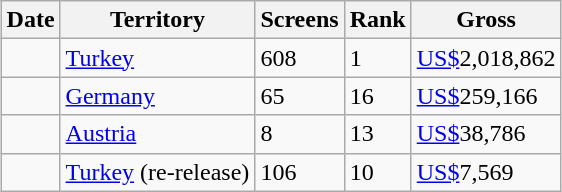<table class="wikitable sortable" align="center" style="margin:auto;">
<tr>
<th>Date</th>
<th>Territory</th>
<th>Screens</th>
<th>Rank</th>
<th>Gross</th>
</tr>
<tr>
<td></td>
<td><a href='#'>Turkey</a></td>
<td>608</td>
<td>1</td>
<td><a href='#'>US$</a>2,018,862</td>
</tr>
<tr>
<td></td>
<td><a href='#'>Germany</a></td>
<td>65</td>
<td>16</td>
<td><a href='#'>US$</a>259,166</td>
</tr>
<tr>
<td></td>
<td><a href='#'>Austria</a></td>
<td>8</td>
<td>13</td>
<td><a href='#'>US$</a>38,786</td>
</tr>
<tr>
<td></td>
<td><a href='#'>Turkey</a> (re-release)</td>
<td>106</td>
<td>10</td>
<td><a href='#'>US$</a>7,569</td>
</tr>
</table>
